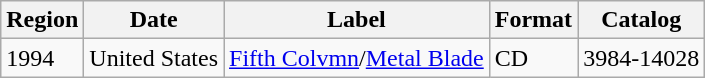<table class="wikitable">
<tr>
<th>Region</th>
<th>Date</th>
<th>Label</th>
<th>Format</th>
<th>Catalog</th>
</tr>
<tr>
<td>1994</td>
<td>United States</td>
<td><a href='#'>Fifth Colvmn</a>/<a href='#'>Metal Blade</a></td>
<td>CD</td>
<td>3984-14028</td>
</tr>
</table>
